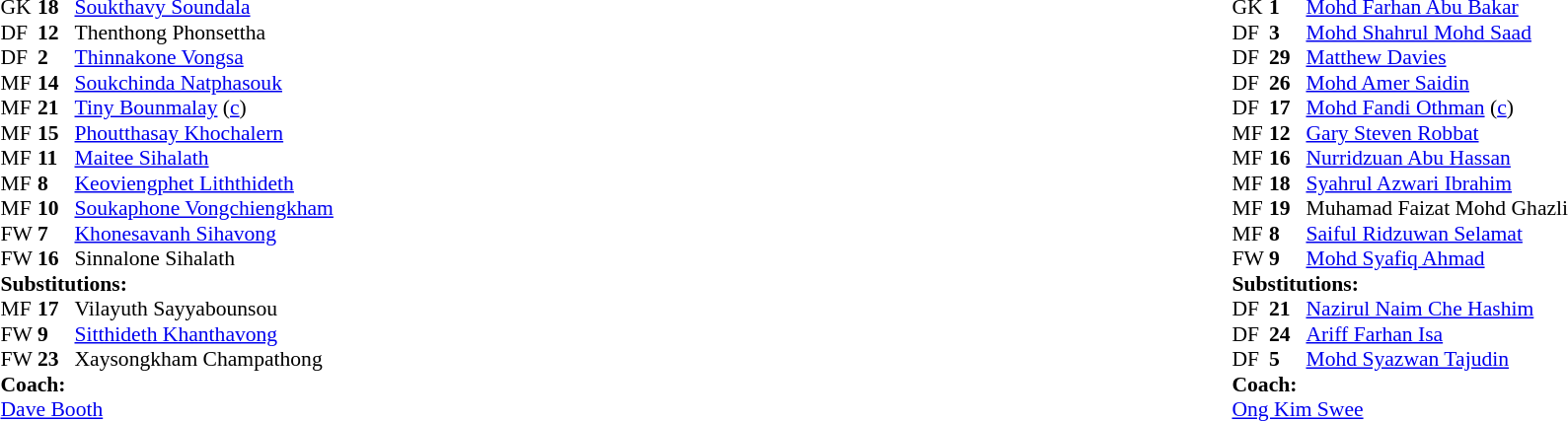<table width="100%">
<tr>
<td valign="top" width="50%"><br><table style="font-size: 90%" cellspacing="0" cellpadding="0">
<tr>
<th width="25"></th>
<th width="25"></th>
</tr>
<tr>
<td>GK</td>
<td><strong>18</strong></td>
<td><a href='#'>Soukthavy Soundala</a></td>
</tr>
<tr>
<td>DF</td>
<td><strong>12</strong></td>
<td>Thenthong Phonsettha</td>
</tr>
<tr>
<td>DF</td>
<td><strong>2</strong></td>
<td><a href='#'>Thinnakone Vongsa</a></td>
</tr>
<tr>
<td>MF</td>
<td><strong>14</strong></td>
<td><a href='#'>Soukchinda Natphasouk</a></td>
<td></td>
<td></td>
</tr>
<tr>
<td>MF</td>
<td><strong>21</strong></td>
<td><a href='#'>Tiny Bounmalay</a> (<a href='#'>c</a>)</td>
</tr>
<tr>
<td>MF</td>
<td><strong>15</strong></td>
<td><a href='#'>Phoutthasay Khochalern</a></td>
</tr>
<tr>
<td>MF</td>
<td><strong>11</strong></td>
<td><a href='#'>Maitee Sihalath</a></td>
</tr>
<tr>
<td>MF</td>
<td><strong>8</strong></td>
<td><a href='#'>Keoviengphet Liththideth</a></td>
</tr>
<tr>
<td>MF</td>
<td><strong>10</strong></td>
<td><a href='#'>Soukaphone Vongchiengkham</a></td>
<td></td>
<td></td>
</tr>
<tr>
<td>FW</td>
<td><strong>7</strong></td>
<td><a href='#'>Khonesavanh Sihavong</a></td>
<td></td>
<td></td>
</tr>
<tr>
<td>FW</td>
<td><strong>16</strong></td>
<td>Sinnalone Sihalath</td>
</tr>
<tr>
<td colspan=3><strong>Substitutions:</strong></td>
</tr>
<tr>
<td>MF</td>
<td><strong>17</strong></td>
<td>Vilayuth Sayyabounsou</td>
<td></td>
<td></td>
</tr>
<tr>
<td>FW</td>
<td><strong>9</strong></td>
<td><a href='#'>Sitthideth Khanthavong</a></td>
<td></td>
<td></td>
</tr>
<tr>
<td>FW</td>
<td><strong>23</strong></td>
<td>Xaysongkham Champathong</td>
<td></td>
<td></td>
</tr>
<tr>
<td colspan=3><strong>Coach:</strong></td>
</tr>
<tr>
<td colspan=3> <a href='#'>Dave Booth</a></td>
</tr>
</table>
</td>
<td valign="top"></td>
<td valign="top" width="50%"><br><table style="font-size: 90%" cellspacing="0" cellpadding="0" align="center">
<tr>
<th width=25></th>
<th width=25></th>
</tr>
<tr>
<td>GK</td>
<td><strong>1</strong></td>
<td><a href='#'>Mohd Farhan Abu Bakar</a></td>
</tr>
<tr>
<td>DF</td>
<td><strong>3</strong></td>
<td><a href='#'>Mohd Shahrul Mohd Saad</a></td>
</tr>
<tr>
<td>DF</td>
<td><strong>29</strong></td>
<td><a href='#'>Matthew Davies</a></td>
</tr>
<tr>
<td>DF</td>
<td><strong>26</strong></td>
<td><a href='#'>Mohd Amer Saidin</a></td>
<td></td>
</tr>
<tr>
<td>DF</td>
<td><strong>17</strong></td>
<td><a href='#'>Mohd Fandi Othman</a> (<a href='#'>c</a>)</td>
</tr>
<tr>
<td>MF</td>
<td><strong>12</strong></td>
<td><a href='#'>Gary Steven Robbat</a></td>
</tr>
<tr>
<td>MF</td>
<td><strong>16</strong></td>
<td><a href='#'>Nurridzuan Abu Hassan</a></td>
<td></td>
<td></td>
</tr>
<tr>
<td>MF</td>
<td><strong>18</strong></td>
<td><a href='#'>Syahrul Azwari Ibrahim</a></td>
</tr>
<tr>
<td>MF</td>
<td><strong>19</strong></td>
<td>Muhamad Faizat Mohd Ghazli</td>
<td></td>
<td></td>
</tr>
<tr>
<td>MF</td>
<td><strong>8</strong></td>
<td><a href='#'>Saiful Ridzuwan Selamat</a></td>
</tr>
<tr>
<td>FW</td>
<td><strong>9</strong></td>
<td><a href='#'>Mohd Syafiq Ahmad</a></td>
<td></td>
<td></td>
</tr>
<tr>
<td colspan=3><strong>Substitutions:</strong></td>
</tr>
<tr>
<td>DF</td>
<td><strong>21</strong></td>
<td><a href='#'>Nazirul Naim Che Hashim</a></td>
<td></td>
<td></td>
</tr>
<tr>
<td>DF</td>
<td><strong>24</strong></td>
<td><a href='#'>Ariff Farhan Isa</a></td>
<td></td>
<td></td>
</tr>
<tr>
<td>DF</td>
<td><strong>5</strong></td>
<td><a href='#'>Mohd Syazwan Tajudin</a></td>
<td></td>
<td></td>
</tr>
<tr>
<td colspan=3><strong>Coach:</strong></td>
</tr>
<tr>
<td colspan=3> <a href='#'>Ong Kim Swee</a></td>
</tr>
</table>
</td>
</tr>
</table>
